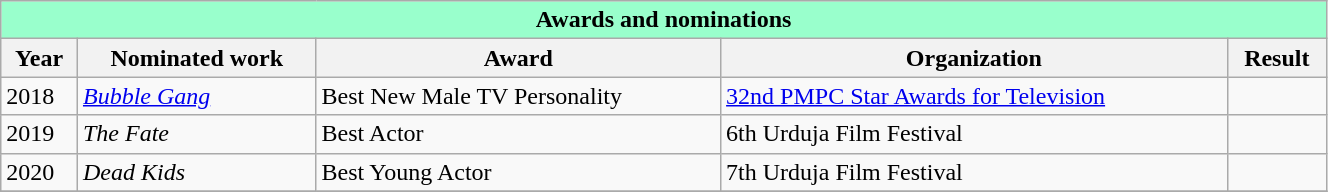<table width="70%" class="wikitable sortable">
<tr>
<th colspan="5" - style="background:#99FFCC;" align="center">Awards and nominations</th>
</tr>
<tr>
<th>Year</th>
<th>Nominated work</th>
<th>Award</th>
<th>Organization</th>
<th>Result</th>
</tr>
<tr>
<td>2018</td>
<td><em><a href='#'>Bubble Gang</a></em></td>
<td>Best New Male TV Personality</td>
<td><a href='#'>32nd PMPC Star Awards for Television</a></td>
<td></td>
</tr>
<tr>
<td>2019</td>
<td><em>The Fate</em></td>
<td>Best Actor</td>
<td>6th Urduja Film Festival</td>
<td></td>
</tr>
<tr>
<td>2020</td>
<td><em>Dead Kids</em></td>
<td>Best Young Actor</td>
<td>7th Urduja Film Festival</td>
<td></td>
</tr>
<tr>
</tr>
</table>
